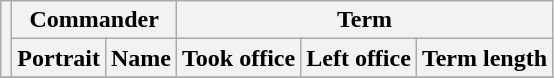<table class="wikitable">
<tr>
<th rowspan=2></th>
<th colspan=2>Commander</th>
<th colspan=3>Term</th>
</tr>
<tr>
<th>Portrait</th>
<th>Name</th>
<th>Took office</th>
<th>Left office</th>
<th>Term length</th>
</tr>
<tr>
</tr>
</table>
